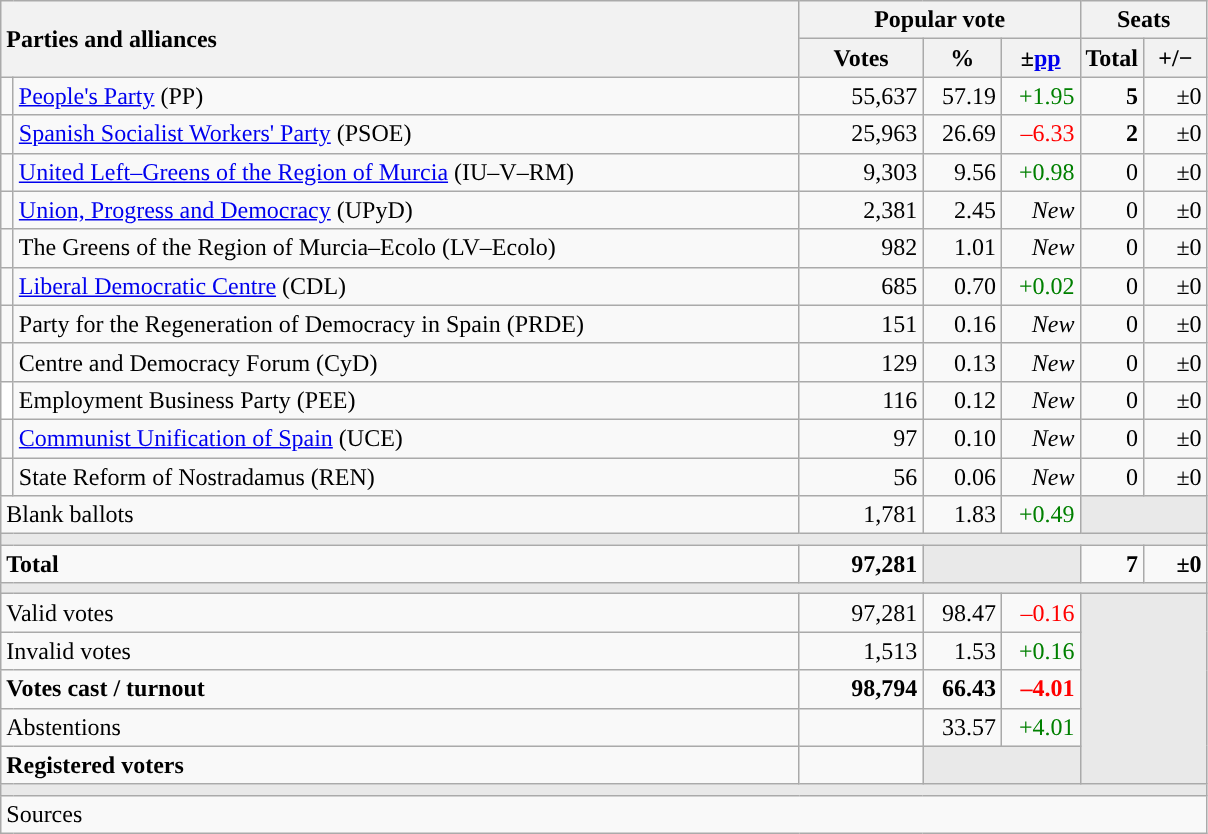<table class="wikitable" style="text-align:right;">
<tr>
<th style="text-align:left;" rowspan="2" colspan="2" width="525">Parties and alliances</th>
<th colspan="3">Popular vote</th>
<th colspan="2">Seats</th>
</tr>
<tr>
<th width="75">Votes</th>
<th width="45">%</th>
<th width="45">±<a href='#'>pp</a></th>
<th width="35">Total</th>
<th width="35">+/−</th>
</tr>
<tr>
<td width="1" style="color:inherit;background:"></td>
<td align="left"><a href='#'>People's Party</a> (PP)</td>
<td>55,637</td>
<td>57.19</td>
<td style="color:green;">+1.95</td>
<td><strong>5</strong></td>
<td>±0</td>
</tr>
<tr>
<td style="color:inherit;background:"></td>
<td align="left"><a href='#'>Spanish Socialist Workers' Party</a> (PSOE)</td>
<td>25,963</td>
<td>26.69</td>
<td style="color:red;">–6.33</td>
<td><strong>2</strong></td>
<td>±0</td>
</tr>
<tr>
<td style="color:inherit;background:"></td>
<td align="left"><a href='#'>United Left–Greens of the Region of Murcia</a> (IU–V–RM)</td>
<td>9,303</td>
<td>9.56</td>
<td style="color:green;">+0.98</td>
<td>0</td>
<td>±0</td>
</tr>
<tr>
<td style="color:inherit;background:"></td>
<td align="left"><a href='#'>Union, Progress and Democracy</a> (UPyD)</td>
<td>2,381</td>
<td>2.45</td>
<td><em>New</em></td>
<td>0</td>
<td>±0</td>
</tr>
<tr>
<td style="color:inherit;background:"></td>
<td align="left">The Greens of the Region of Murcia–Ecolo (LV–Ecolo)</td>
<td>982</td>
<td>1.01</td>
<td><em>New</em></td>
<td>0</td>
<td>±0</td>
</tr>
<tr>
<td style="color:inherit;background:"></td>
<td align="left"><a href='#'>Liberal Democratic Centre</a> (CDL)</td>
<td>685</td>
<td>0.70</td>
<td style="color:green;">+0.02</td>
<td>0</td>
<td>±0</td>
</tr>
<tr>
<td style="color:inherit;background:"></td>
<td align="left">Party for the Regeneration of Democracy in Spain (PRDE)</td>
<td>151</td>
<td>0.16</td>
<td><em>New</em></td>
<td>0</td>
<td>±0</td>
</tr>
<tr>
<td style="color:inherit;background:"></td>
<td align="left">Centre and Democracy Forum (CyD)</td>
<td>129</td>
<td>0.13</td>
<td><em>New</em></td>
<td>0</td>
<td>±0</td>
</tr>
<tr>
<td bgcolor="white"></td>
<td align="left">Employment Business Party (PEE)</td>
<td>116</td>
<td>0.12</td>
<td><em>New</em></td>
<td>0</td>
<td>±0</td>
</tr>
<tr>
<td style="color:inherit;background:"></td>
<td align="left"><a href='#'>Communist Unification of Spain</a> (UCE)</td>
<td>97</td>
<td>0.10</td>
<td><em>New</em></td>
<td>0</td>
<td>±0</td>
</tr>
<tr>
<td style="color:inherit;background:"></td>
<td align="left">State Reform of Nostradamus (REN)</td>
<td>56</td>
<td>0.06</td>
<td><em>New</em></td>
<td>0</td>
<td>±0</td>
</tr>
<tr>
<td align="left" colspan="2">Blank ballots</td>
<td>1,781</td>
<td>1.83</td>
<td style="color:green;">+0.49</td>
<td bgcolor="#E9E9E9" colspan="2"></td>
</tr>
<tr>
<td colspan="7" bgcolor="#E9E9E9"></td>
</tr>
<tr style="font-weight:bold;">
<td align="left" colspan="2">Total</td>
<td>97,281</td>
<td bgcolor="#E9E9E9" colspan="2"></td>
<td>7</td>
<td>±0</td>
</tr>
<tr>
<td colspan="7" bgcolor="#E9E9E9"></td>
</tr>
<tr>
<td align="left" colspan="2">Valid votes</td>
<td>97,281</td>
<td>98.47</td>
<td style="color:red;">–0.16</td>
<td bgcolor="#E9E9E9" colspan="2" rowspan="5"></td>
</tr>
<tr>
<td align="left" colspan="2">Invalid votes</td>
<td>1,513</td>
<td>1.53</td>
<td style="color:green;">+0.16</td>
</tr>
<tr style="font-weight:bold;">
<td align="left" colspan="2">Votes cast / turnout</td>
<td>98,794</td>
<td>66.43</td>
<td style="color:red;">–4.01</td>
</tr>
<tr>
<td align="left" colspan="2">Abstentions</td>
<td></td>
<td>33.57</td>
<td style="color:green;">+4.01</td>
</tr>
<tr style="font-weight:bold;">
<td align="left" colspan="2">Registered voters</td>
<td></td>
<td bgcolor="#E9E9E9" colspan="2"></td>
</tr>
<tr>
<td colspan="7" bgcolor="#E9E9E9"></td>
</tr>
<tr>
<td align="left" colspan="7">Sources</td>
</tr>
</table>
